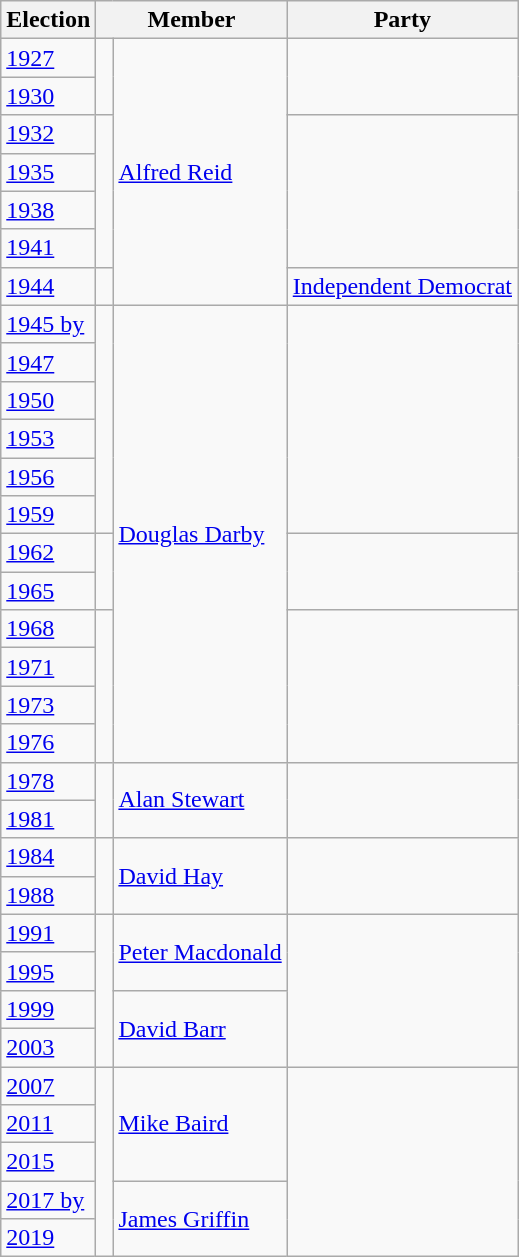<table class="wikitable">
<tr>
<th>Election</th>
<th colspan="2">Member</th>
<th>Party</th>
</tr>
<tr>
<td><a href='#'>1927</a></td>
<td rowspan="2" > </td>
<td rowspan="7"><a href='#'>Alfred Reid</a></td>
<td rowspan="2"></td>
</tr>
<tr>
<td><a href='#'>1930</a></td>
</tr>
<tr>
<td><a href='#'>1932</a></td>
<td rowspan="4" > </td>
<td rowspan="4"></td>
</tr>
<tr>
<td><a href='#'>1935</a></td>
</tr>
<tr>
<td><a href='#'>1938</a></td>
</tr>
<tr>
<td><a href='#'>1941</a></td>
</tr>
<tr>
<td><a href='#'>1944</a></td>
<td> </td>
<td><a href='#'>Independent Democrat</a></td>
</tr>
<tr>
<td><a href='#'>1945 by</a></td>
<td rowspan="6" > </td>
<td rowspan="12"><a href='#'>Douglas Darby</a></td>
<td rowspan="6"></td>
</tr>
<tr>
<td><a href='#'>1947</a></td>
</tr>
<tr>
<td><a href='#'>1950</a></td>
</tr>
<tr>
<td><a href='#'>1953</a></td>
</tr>
<tr>
<td><a href='#'>1956</a></td>
</tr>
<tr>
<td><a href='#'>1959</a></td>
</tr>
<tr>
<td><a href='#'>1962</a></td>
<td rowspan="2" > </td>
<td rowspan="2"></td>
</tr>
<tr>
<td><a href='#'>1965</a></td>
</tr>
<tr>
<td><a href='#'>1968</a></td>
<td rowspan="4" > </td>
<td rowspan="4"></td>
</tr>
<tr>
<td><a href='#'>1971</a></td>
</tr>
<tr>
<td><a href='#'>1973</a></td>
</tr>
<tr>
<td><a href='#'>1976</a></td>
</tr>
<tr>
<td><a href='#'>1978</a></td>
<td rowspan="2" > </td>
<td rowspan="2"><a href='#'>Alan Stewart</a></td>
<td rowspan="2"></td>
</tr>
<tr>
<td><a href='#'>1981</a></td>
</tr>
<tr>
<td><a href='#'>1984</a></td>
<td rowspan="2" > </td>
<td rowspan="2"><a href='#'>David Hay</a></td>
<td rowspan="2"></td>
</tr>
<tr>
<td><a href='#'>1988</a></td>
</tr>
<tr>
<td><a href='#'>1991</a></td>
<td rowspan="4" > </td>
<td rowspan="2"><a href='#'>Peter Macdonald</a></td>
<td rowspan="4"></td>
</tr>
<tr>
<td><a href='#'>1995</a></td>
</tr>
<tr>
<td><a href='#'>1999</a></td>
<td rowspan="2"><a href='#'>David Barr</a></td>
</tr>
<tr>
<td><a href='#'>2003</a></td>
</tr>
<tr>
<td><a href='#'>2007</a></td>
<td rowspan="5" > </td>
<td rowspan="3"><a href='#'>Mike Baird</a></td>
<td rowspan="5"></td>
</tr>
<tr>
<td><a href='#'>2011</a></td>
</tr>
<tr>
<td><a href='#'>2015</a></td>
</tr>
<tr>
<td><a href='#'>2017 by</a></td>
<td rowspan="2"><a href='#'>James Griffin</a></td>
</tr>
<tr>
<td><a href='#'>2019</a></td>
</tr>
</table>
